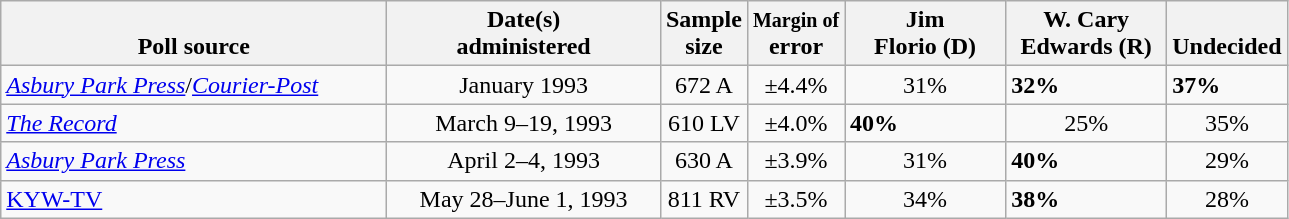<table class="wikitable">
<tr valign= bottom>
<th style="width:250px;">Poll source</th>
<th style="width:175px;">Date(s)<br>administered</th>
<th class=small>Sample<br>size</th>
<th><small>Margin of</small><br>error</th>
<th style="width:100px;">Jim<br>Florio (D)</th>
<th style="width:100px;">W. Cary<br>Edwards (R)</th>
<th style="width:40px;">Undecided</th>
</tr>
<tr>
<td><em><a href='#'>Asbury Park Press</a></em>/<em><a href='#'>Courier-Post</a></em></td>
<td align=center>January 1993</td>
<td align=center>672 A</td>
<td align=center>±4.4%</td>
<td align=center>31%</td>
<td><strong>32%</strong></td>
<td><strong>37%</strong></td>
</tr>
<tr>
<td><em><a href='#'>The Record</a></em></td>
<td align=center>March 9–19, 1993</td>
<td align=center>610 LV</td>
<td align=center>±4.0%</td>
<td><strong>40%</strong></td>
<td align=center>25%</td>
<td align=center>35%</td>
</tr>
<tr>
<td><em><a href='#'>Asbury Park Press</a></em></td>
<td align=center>April 2–4, 1993</td>
<td align=center>630 A</td>
<td align=center>±3.9%</td>
<td align=center>31%</td>
<td><strong>40%</strong></td>
<td align=center>29%</td>
</tr>
<tr>
<td><a href='#'>KYW-TV</a></td>
<td align=center>May 28–June 1, 1993</td>
<td align=center>811 RV</td>
<td align=center>±3.5%</td>
<td align=center>34%</td>
<td><strong>38%</strong></td>
<td align=center>28%</td>
</tr>
</table>
